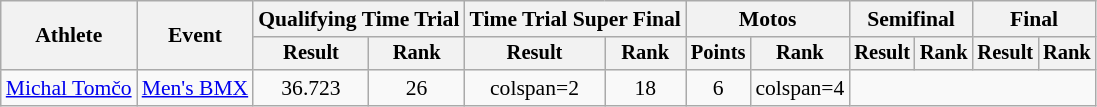<table class="wikitable" style="font-size:90%">
<tr>
<th rowspan="2">Athlete</th>
<th rowspan="2">Event</th>
<th colspan="2">Qualifying Time Trial</th>
<th colspan="2">Time Trial Super Final</th>
<th colspan="2">Motos</th>
<th colspan="2">Semifinal</th>
<th colspan="2">Final</th>
</tr>
<tr style="font-size:95%">
<th>Result</th>
<th>Rank</th>
<th>Result</th>
<th>Rank</th>
<th>Points</th>
<th>Rank</th>
<th>Result</th>
<th>Rank</th>
<th>Result</th>
<th>Rank</th>
</tr>
<tr align=center>
<td align=left><a href='#'>Michal Tomčo</a></td>
<td align=left><a href='#'>Men's BMX</a></td>
<td>36.723</td>
<td>26</td>
<td>colspan=2 </td>
<td>18</td>
<td>6</td>
<td>colspan=4 </td>
</tr>
</table>
